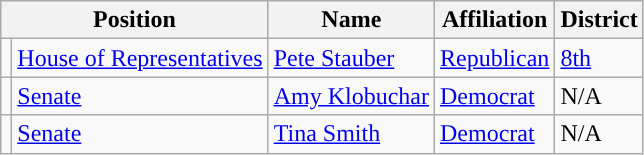<table class="wikitable">
<tr>
<th colspan="2">Position</th>
<th>Name</th>
<th>Affiliation</th>
<th>District</th>
</tr>
<tr>
<td style="background-color:"></td>
<td><a href='#'>House of Representatives</a></td>
<td><a href='#'>Pete Stauber</a></td>
<td><a href='#'>Republican</a></td>
<td><a href='#'>8th</a></td>
</tr>
<tr>
<td style="background-color:"></td>
<td><a href='#'>Senate</a></td>
<td><a href='#'>Amy Klobuchar</a></td>
<td><a href='#'>Democrat</a></td>
<td>N/A</td>
</tr>
<tr>
<td style="background-color:"></td>
<td><a href='#'>Senate</a></td>
<td><a href='#'>Tina Smith</a></td>
<td><a href='#'>Democrat</a></td>
<td>N/A</td>
</tr>
</table>
